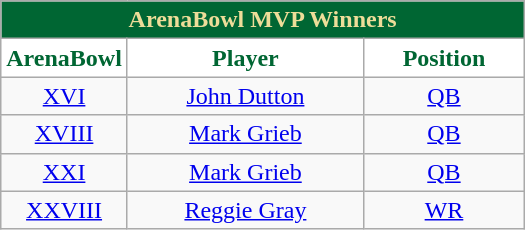<table class="wikitable sortable" style="text-align:center">
<tr>
<td colspan="4" style="background:#063; color:	#ed9;"><strong>ArenaBowl MVP Winners</strong></td>
</tr>
<tr>
<th style="width:50px; background:white; color:#063;">ArenaBowl</th>
<th style="width:150px; background:white; color:#063;">Player</th>
<th style="width:100px; background:white; color:#063;">Position</th>
</tr>
<tr>
<td><a href='#'>XVI</a></td>
<td><a href='#'>John Dutton</a></td>
<td><a href='#'>QB</a></td>
</tr>
<tr>
<td><a href='#'>XVIII</a></td>
<td><a href='#'>Mark Grieb</a></td>
<td><a href='#'>QB</a></td>
</tr>
<tr>
<td><a href='#'>XXI</a></td>
<td><a href='#'>Mark Grieb</a></td>
<td><a href='#'>QB</a></td>
</tr>
<tr>
<td><a href='#'>XXVIII</a></td>
<td><a href='#'>Reggie Gray</a></td>
<td><a href='#'>WR</a></td>
</tr>
</table>
